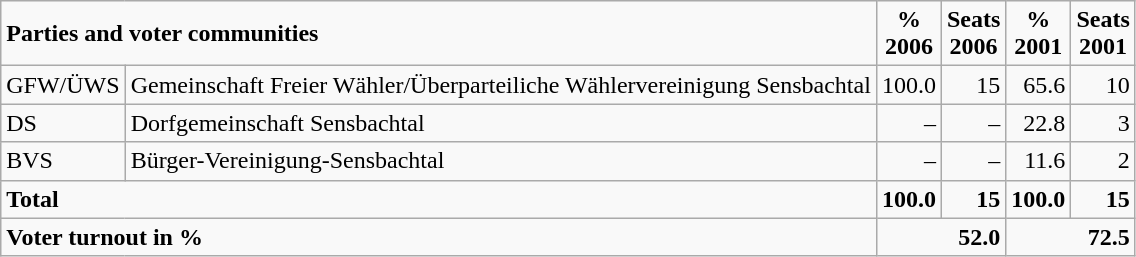<table class="wikitable">
<tr --  class="hintergrundfarbe5">
<td colspan="2"><strong>Parties and voter communities</strong></td>
<td align="center"><strong>%<br>2006</strong></td>
<td align="center"><strong>Seats<br>2006</strong></td>
<td align="center"><strong>%<br>2001</strong></td>
<td align="center"><strong>Seats<br>2001</strong></td>
</tr>
<tr --->
<td>GFW/ÜWS</td>
<td>Gemeinschaft Freier Wähler/Überparteiliche Wählervereinigung Sensbachtal</td>
<td align="right">100.0</td>
<td align="right">15</td>
<td align="right">65.6</td>
<td align="right">10</td>
</tr>
<tr --->
<td>DS</td>
<td>Dorfgemeinschaft Sensbachtal</td>
<td align="right">–</td>
<td align="right">–</td>
<td align="right">22.8</td>
<td align="right">3</td>
</tr>
<tr --->
<td>BVS</td>
<td>Bürger-Vereinigung-Sensbachtal</td>
<td align="right">–</td>
<td align="right">–</td>
<td align="right">11.6</td>
<td align="right">2</td>
</tr>
<tr --- class="hintergrundfarbe5">
<td colspan="2"><strong>Total</strong></td>
<td align="right"><strong>100.0</strong></td>
<td align="right"><strong>15</strong></td>
<td align="right"><strong>100.0</strong></td>
<td align="right"><strong>15</strong></td>
</tr>
<tr --- class="hintergrundfarbe5">
<td colspan="2"><strong>Voter turnout in %</strong></td>
<td colspan="2" align="right"><strong>52.0</strong></td>
<td colspan="2" align="right"><strong>72.5</strong></td>
</tr>
</table>
